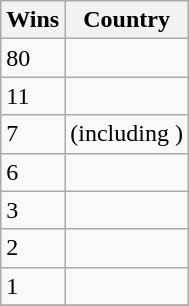<table class="wikitable">
<tr>
<th>Wins</th>
<th>Country</th>
</tr>
<tr>
<td>80</td>
<td></td>
</tr>
<tr>
<td>11</td>
<td></td>
</tr>
<tr>
<td>7</td>
<td> (including )</td>
</tr>
<tr>
<td>6</td>
<td></td>
</tr>
<tr>
<td>3</td>
<td></td>
</tr>
<tr>
<td>2</td>
<td><br></td>
</tr>
<tr>
<td>1</td>
<td><br></td>
</tr>
<tr>
</tr>
</table>
